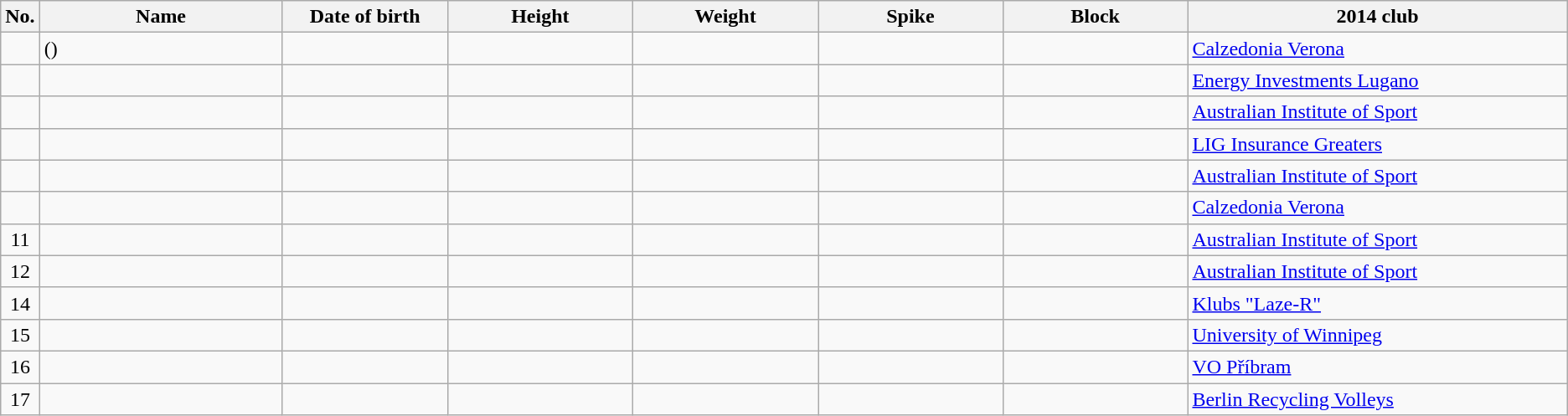<table class="wikitable sortable" style="font-size:100%; text-align:center;">
<tr>
<th>No.</th>
<th style="width:12em">Name</th>
<th style="width:8em">Date of birth</th>
<th style="width:9em">Height</th>
<th style="width:9em">Weight</th>
<th style="width:9em">Spike</th>
<th style="width:9em">Block</th>
<th style="width:19em">2014 club</th>
</tr>
<tr>
<td></td>
<td align=left> ()</td>
<td align=right></td>
<td></td>
<td></td>
<td></td>
<td></td>
<td align=left> <a href='#'>Calzedonia Verona</a></td>
</tr>
<tr>
<td></td>
<td align=left></td>
<td align=right></td>
<td></td>
<td></td>
<td></td>
<td></td>
<td align=left> <a href='#'>Energy Investments Lugano</a></td>
</tr>
<tr>
<td></td>
<td align=left></td>
<td align=right></td>
<td></td>
<td></td>
<td></td>
<td></td>
<td align=left> <a href='#'>Australian Institute of Sport</a></td>
</tr>
<tr>
<td></td>
<td align=left></td>
<td align=right></td>
<td></td>
<td></td>
<td></td>
<td></td>
<td align=left> <a href='#'>LIG Insurance Greaters</a></td>
</tr>
<tr>
<td></td>
<td align=left></td>
<td align=right></td>
<td></td>
<td></td>
<td></td>
<td></td>
<td align=left> <a href='#'>Australian Institute of Sport</a></td>
</tr>
<tr>
<td></td>
<td align=left></td>
<td align=right></td>
<td></td>
<td></td>
<td></td>
<td></td>
<td align=left> <a href='#'>Calzedonia Verona</a></td>
</tr>
<tr>
<td>11</td>
<td align=left></td>
<td align=right></td>
<td></td>
<td></td>
<td></td>
<td></td>
<td align=left> <a href='#'>Australian Institute of Sport</a></td>
</tr>
<tr>
<td>12</td>
<td align=left></td>
<td align=right></td>
<td></td>
<td></td>
<td></td>
<td></td>
<td align=left> <a href='#'>Australian Institute of Sport</a></td>
</tr>
<tr>
<td>14</td>
<td align=left></td>
<td align=right></td>
<td></td>
<td></td>
<td></td>
<td></td>
<td align=left> <a href='#'>Klubs "Laze-R"</a></td>
</tr>
<tr>
<td>15</td>
<td align=left></td>
<td align=right></td>
<td></td>
<td></td>
<td></td>
<td></td>
<td align=left> <a href='#'>University of Winnipeg</a></td>
</tr>
<tr>
<td>16</td>
<td align=left></td>
<td align=right></td>
<td></td>
<td></td>
<td></td>
<td></td>
<td align=left> <a href='#'>VO Příbram</a></td>
</tr>
<tr>
<td>17</td>
<td align=left></td>
<td align=right></td>
<td></td>
<td></td>
<td></td>
<td></td>
<td align=left> <a href='#'>Berlin Recycling Volleys</a></td>
</tr>
</table>
